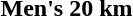<table>
<tr>
<th scope="row">Men's 20 km<br></th>
<td></td>
<td></td>
<td></td>
</tr>
</table>
